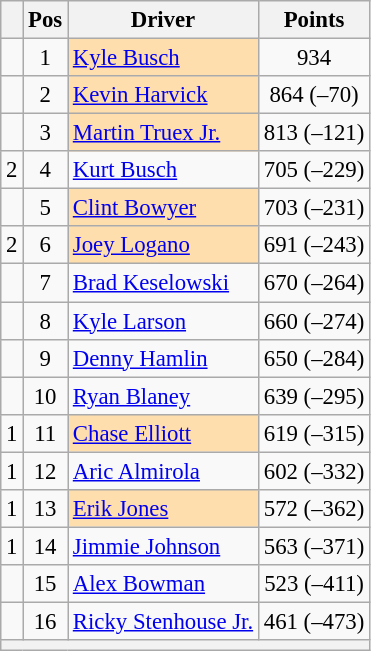<table class="wikitable" style="font-size: 95%">
<tr>
<th></th>
<th>Pos</th>
<th>Driver</th>
<th>Points</th>
</tr>
<tr>
<td align="left"></td>
<td style="text-align:center;">1</td>
<td style="background:#FFDEAD;"><a href='#'>Kyle Busch</a></td>
<td style="text-align:center;">934</td>
</tr>
<tr>
<td align="left"></td>
<td style="text-align:center;">2</td>
<td style="background:#FFDEAD;"><a href='#'>Kevin Harvick</a></td>
<td style="text-align:center;">864 (–70)</td>
</tr>
<tr>
<td align="left"></td>
<td style="text-align:center;">3</td>
<td style="background:#FFDEAD;"><a href='#'>Martin Truex Jr.</a></td>
<td style="text-align:center;">813 (–121)</td>
</tr>
<tr>
<td align="left"> 2</td>
<td style="text-align:center;">4</td>
<td><a href='#'>Kurt Busch</a></td>
<td style="text-align:center;">705 (–229)</td>
</tr>
<tr>
<td align="left"></td>
<td style="text-align:center;">5</td>
<td style="background:#FFDEAD;"><a href='#'>Clint Bowyer</a></td>
<td style="text-align:center;">703 (–231)</td>
</tr>
<tr>
<td align="left"> 2</td>
<td style="text-align:center;">6</td>
<td style="background:#FFDEAD;"><a href='#'>Joey Logano</a></td>
<td style="text-align:center;">691 (–243)</td>
</tr>
<tr>
<td align="left"></td>
<td style="text-align:center;">7</td>
<td><a href='#'>Brad Keselowski</a></td>
<td style="text-align:center;">670 (–264)</td>
</tr>
<tr>
<td align="left"></td>
<td style="text-align:center;">8</td>
<td><a href='#'>Kyle Larson</a></td>
<td style="text-align:center;">660 (–274)</td>
</tr>
<tr>
<td align="left"></td>
<td style="text-align:center;">9</td>
<td><a href='#'>Denny Hamlin</a></td>
<td style="text-align:center;">650 (–284)</td>
</tr>
<tr>
<td align="left"></td>
<td style="text-align:center;">10</td>
<td><a href='#'>Ryan Blaney</a></td>
<td style="text-align:center;">639 (–295)</td>
</tr>
<tr>
<td align="left"> 1</td>
<td style="text-align:center;">11</td>
<td style="background:#FFDEAD;"><a href='#'>Chase Elliott</a></td>
<td style="text-align:center;">619 (–315)</td>
</tr>
<tr>
<td align="left"> 1</td>
<td style="text-align:center;">12</td>
<td><a href='#'>Aric Almirola</a></td>
<td style="text-align:center;">602 (–332)</td>
</tr>
<tr>
<td align="left"> 1</td>
<td style="text-align:center;">13</td>
<td style="background:#FFDEAD;"><a href='#'>Erik Jones</a></td>
<td style="text-align:center;">572 (–362)</td>
</tr>
<tr>
<td align="left"> 1</td>
<td style="text-align:center;">14</td>
<td><a href='#'>Jimmie Johnson</a></td>
<td style="text-align:center;">563 (–371)</td>
</tr>
<tr>
<td align="left"></td>
<td style="text-align:center;">15</td>
<td><a href='#'>Alex Bowman</a></td>
<td style="text-align:center;">523 (–411)</td>
</tr>
<tr>
<td align="left"></td>
<td style="text-align:center;">16</td>
<td><a href='#'>Ricky Stenhouse Jr.</a></td>
<td style="text-align:center;">461 (–473)</td>
</tr>
<tr class="sortbottom">
<th colspan="9"></th>
</tr>
</table>
